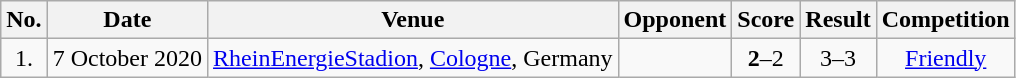<table class="wikitable">
<tr>
<th>No.</th>
<th>Date</th>
<th>Venue</th>
<th>Opponent</th>
<th>Score</th>
<th>Result</th>
<th>Competition</th>
</tr>
<tr>
<td align=center>1.</td>
<td>7 October 2020</td>
<td><a href='#'>RheinEnergieStadion</a>, <a href='#'>Cologne</a>, Germany</td>
<td></td>
<td align=center><strong>2</strong>–2</td>
<td align=center>3–3</td>
<td align=center><a href='#'>Friendly</a></td>
</tr>
</table>
